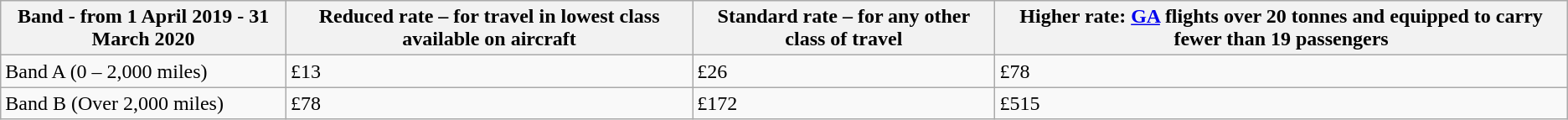<table class="wikitable" style="text-align:left">
<tr>
<th><strong> Band - from 1 April 2019 - 31 March 2020</strong></th>
<th><strong> Reduced rate – for travel in lowest class available on aircraft</strong></th>
<th><strong> Standard rate – for any other class of travel </strong></th>
<th><strong> Higher rate: <a href='#'>GA</a> flights over 20 tonnes and equipped to carry fewer than 19 passengers </strong></th>
</tr>
<tr>
<td>Band A (0 – 2,000 miles)</td>
<td>£13</td>
<td>£26</td>
<td>£78</td>
</tr>
<tr>
<td>Band B (Over 2,000 miles)</td>
<td>£78</td>
<td>£172</td>
<td>£515</td>
</tr>
</table>
